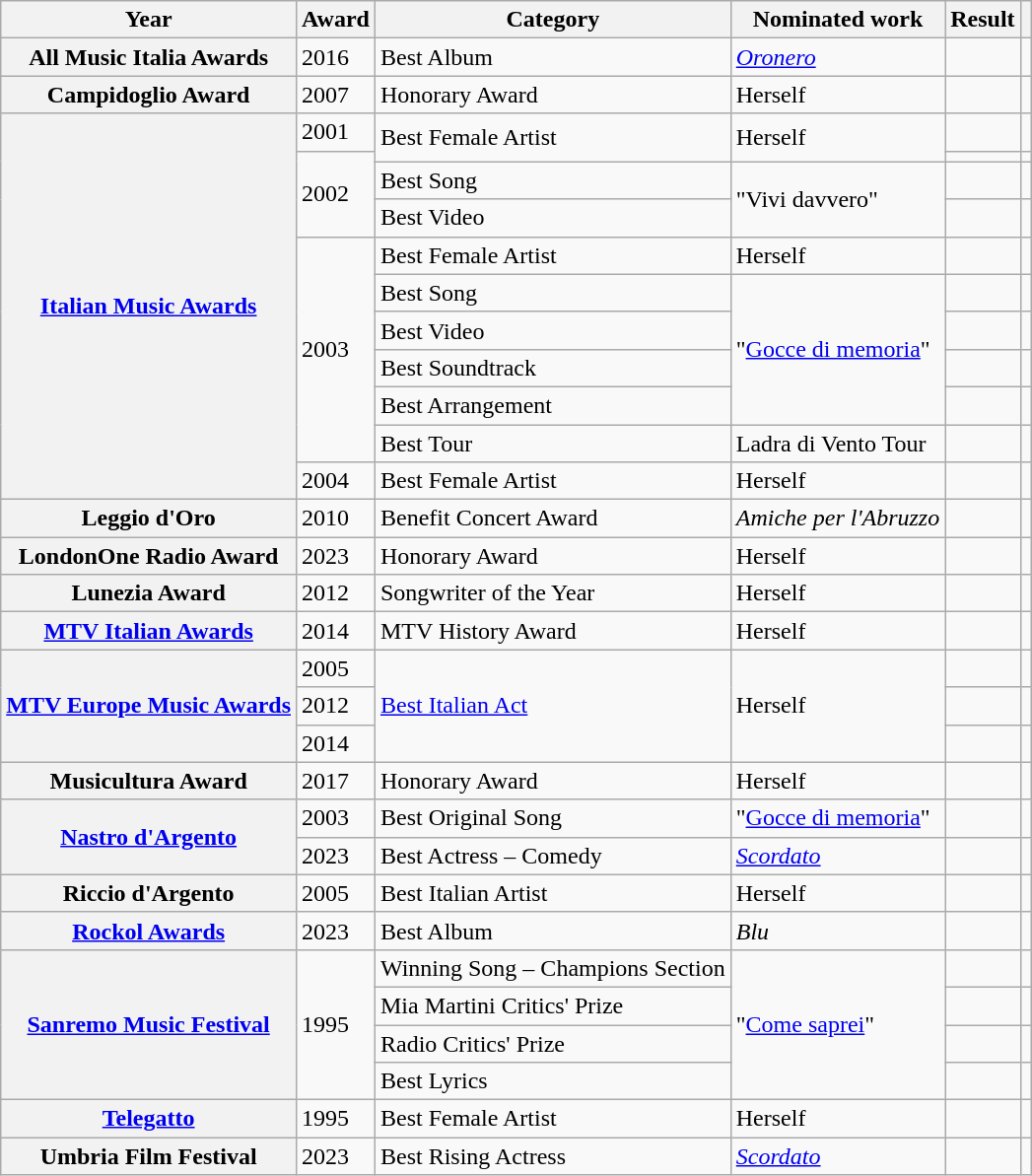<table class="wikitable sortable plainrowheaders">
<tr>
<th scope="col">Year</th>
<th scope="col">Award</th>
<th scope="col">Category</th>
<th scope="col">Nominated work</th>
<th scope="col">Result</th>
<th scope="col"></th>
</tr>
<tr>
<th scope=row>All Music Italia Awards</th>
<td>2016</td>
<td>Best Album</td>
<td><em><a href='#'>Oronero</a></em></td>
<td></td>
<td></td>
</tr>
<tr>
<th scope=row>Campidoglio Award</th>
<td>2007</td>
<td>Honorary Award</td>
<td>Herself</td>
<td></td>
<td></td>
</tr>
<tr>
<th scope=row rowspan=11><a href='#'>Italian Music Awards</a></th>
<td>2001</td>
<td rowspan=2>Best Female Artist</td>
<td rowspan=2>Herself</td>
<td></td>
<td></td>
</tr>
<tr>
<td rowspan=3>2002</td>
<td></td>
<td></td>
</tr>
<tr>
<td>Best Song</td>
<td rowspan=2>"Vivi davvero"</td>
<td></td>
<td></td>
</tr>
<tr>
<td>Best Video</td>
<td></td>
<td></td>
</tr>
<tr>
<td rowspan=6>2003</td>
<td>Best Female Artist</td>
<td>Herself</td>
<td></td>
<td></td>
</tr>
<tr>
<td>Best Song</td>
<td rowspan=4>"<a href='#'>Gocce di memoria</a>"</td>
<td></td>
<td></td>
</tr>
<tr>
<td>Best Video</td>
<td></td>
<td></td>
</tr>
<tr>
<td>Best Soundtrack</td>
<td></td>
<td></td>
</tr>
<tr>
<td>Best Arrangement</td>
<td></td>
<td></td>
</tr>
<tr>
<td>Best Tour</td>
<td>Ladra di Vento Tour</td>
<td></td>
<td></td>
</tr>
<tr>
<td>2004</td>
<td>Best Female Artist</td>
<td>Herself</td>
<td></td>
<td></td>
</tr>
<tr>
<th scope=row>Leggio d'Oro</th>
<td>2010</td>
<td>Benefit Concert Award</td>
<td><em>Amiche per l'Abruzzo</em></td>
<td></td>
<td></td>
</tr>
<tr>
<th scope=row>LondonOne Radio Award</th>
<td>2023</td>
<td>Honorary Award</td>
<td>Herself</td>
<td></td>
<td></td>
</tr>
<tr>
<th scope=row>Lunezia Award</th>
<td>2012</td>
<td>Songwriter of the Year</td>
<td>Herself</td>
<td></td>
<td></td>
</tr>
<tr>
<th scope=row><a href='#'>MTV Italian Awards</a></th>
<td>2014</td>
<td>MTV History Award</td>
<td>Herself</td>
<td></td>
<td></td>
</tr>
<tr>
<th scope=row rowspan=3><a href='#'>MTV Europe Music Awards</a></th>
<td>2005</td>
<td rowspan=3><a href='#'>Best Italian Act</a></td>
<td rowspan=3>Herself</td>
<td></td>
<td></td>
</tr>
<tr>
<td>2012</td>
<td></td>
<td></td>
</tr>
<tr>
<td>2014</td>
<td></td>
<td></td>
</tr>
<tr>
<th scope=row>Musicultura Award</th>
<td>2017</td>
<td>Honorary Award</td>
<td>Herself</td>
<td></td>
<td></td>
</tr>
<tr>
<th scope=row rowspan=2><a href='#'>Nastro d'Argento</a></th>
<td>2003</td>
<td>Best Original Song</td>
<td>"<a href='#'>Gocce di memoria</a>"</td>
<td></td>
<td></td>
</tr>
<tr>
<td>2023</td>
<td>Best Actress – Comedy</td>
<td><em><a href='#'>Scordato</a></em></td>
<td></td>
<td></td>
</tr>
<tr>
<th scope=row>Riccio d'Argento</th>
<td>2005</td>
<td>Best Italian Artist</td>
<td>Herself</td>
<td></td>
<td></td>
</tr>
<tr>
<th scope=row><a href='#'>Rockol Awards</a></th>
<td>2023</td>
<td>Best Album</td>
<td><em>Blu</em></td>
<td></td>
<td></td>
</tr>
<tr>
<th scope=row rowspan=4><a href='#'>Sanremo Music Festival</a></th>
<td rowspan=4>1995</td>
<td>Winning Song – Champions Section</td>
<td rowspan=4>"<a href='#'>Come saprei</a>"</td>
<td></td>
<td></td>
</tr>
<tr>
<td>Mia Martini Critics' Prize</td>
<td></td>
<td></td>
</tr>
<tr>
<td>Radio Critics' Prize</td>
<td></td>
<td></td>
</tr>
<tr>
<td>Best Lyrics</td>
<td></td>
<td></td>
</tr>
<tr>
<th scope=row><a href='#'>Telegatto</a></th>
<td>1995</td>
<td>Best Female Artist</td>
<td>Herself</td>
<td></td>
<td></td>
</tr>
<tr>
<th scope=row>Umbria Film Festival</th>
<td>2023</td>
<td>Best Rising Actress</td>
<td><em><a href='#'>Scordato</a></em></td>
<td></td>
<td></td>
</tr>
</table>
